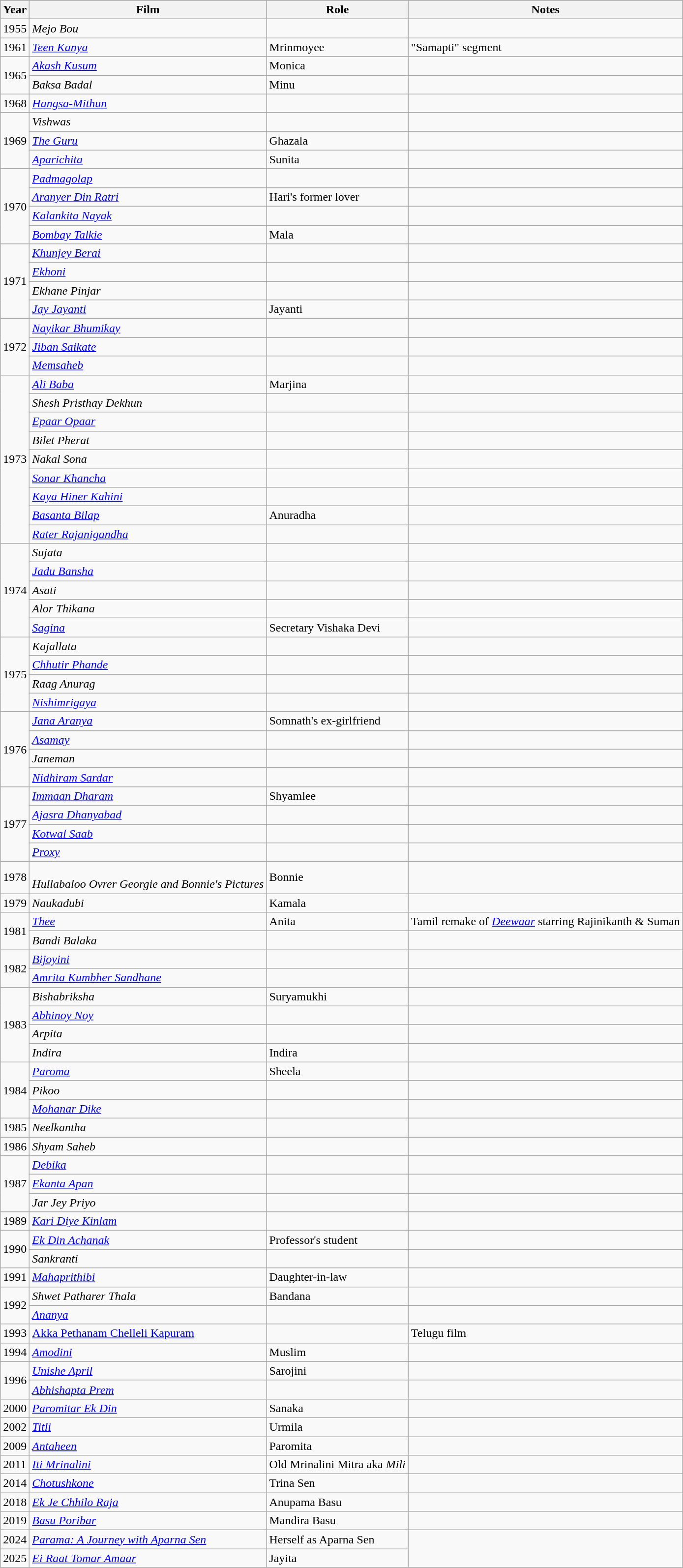<table class="wikitable" border="1">
<tr style="background:#CCC; text-align:center;">
<th>Year</th>
<th>Film</th>
<th>Role</th>
<th>Notes</th>
</tr>
<tr>
<td>1955</td>
<td><em>Mejo Bou</em></td>
<td></td>
<td></td>
</tr>
<tr>
<td>1961</td>
<td><em><a href='#'>Teen Kanya</a></em></td>
<td>Mrinmoyee</td>
<td>"Samapti" segment</td>
</tr>
<tr>
<td rowspan= 2>1965</td>
<td><em><a href='#'>Akash Kusum</a></em></td>
<td>Monica</td>
<td></td>
</tr>
<tr>
<td><em>Baksa Badal</em></td>
<td>Minu</td>
<td></td>
</tr>
<tr>
<td>1968</td>
<td><em><a href='#'>Hangsa-Mithun</a></em></td>
<td></td>
<td></td>
</tr>
<tr>
<td rowspan= 3>1969</td>
<td><em>Vishwas</em></td>
<td></td>
<td></td>
</tr>
<tr>
<td><em><a href='#'>The Guru</a></em></td>
<td>Ghazala</td>
<td></td>
</tr>
<tr>
<td><a href='#'><em>Aparichita</em></a></td>
<td>Sunita</td>
<td></td>
</tr>
<tr>
<td rowspan= 4>1970</td>
<td><em><a href='#'>Padmagolap</a></em></td>
<td></td>
<td></td>
</tr>
<tr>
<td><em><a href='#'>Aranyer Din Ratri</a></em></td>
<td>Hari's former lover</td>
<td></td>
</tr>
<tr>
<td><em><a href='#'>Kalankita Nayak</a></em></td>
<td></td>
<td></td>
</tr>
<tr>
<td><em><a href='#'>Bombay Talkie</a></em></td>
<td>Mala</td>
<td></td>
</tr>
<tr>
<td rowspan= 4>1971</td>
<td><em><a href='#'>Khunjey Berai</a></em></td>
<td></td>
<td></td>
</tr>
<tr>
<td><em><a href='#'>Ekhoni</a></em></td>
<td></td>
<td></td>
</tr>
<tr>
<td><em>Ekhane Pinjar</em></td>
<td></td>
<td></td>
</tr>
<tr>
<td><em><a href='#'>Jay Jayanti</a></em></td>
<td>Jayanti</td>
<td></td>
</tr>
<tr>
<td rowspan= 3>1972</td>
<td><em><a href='#'>Nayikar Bhumikay</a></em></td>
<td></td>
<td></td>
</tr>
<tr>
<td><em><a href='#'>Jiban Saikate</a></em></td>
<td></td>
<td></td>
</tr>
<tr>
<td><em><a href='#'>Memsaheb</a></em></td>
<td></td>
<td></td>
</tr>
<tr>
<td rowspan= 9>1973</td>
<td><em><a href='#'>Ali Baba</a></em></td>
<td>Marjina</td>
<td></td>
</tr>
<tr>
<td><em>Shesh Pristhay Dekhun</em></td>
<td></td>
<td></td>
</tr>
<tr>
<td><em><a href='#'>Epaar Opaar</a></em></td>
<td></td>
<td></td>
</tr>
<tr>
<td><em>Bilet Pherat</em></td>
<td></td>
<td></td>
</tr>
<tr>
<td><em>Nakal Sona</em></td>
<td></td>
<td></td>
</tr>
<tr>
<td><em><a href='#'>Sonar Khancha</a></em></td>
<td></td>
<td></td>
</tr>
<tr>
<td><em><a href='#'>Kaya Hiner Kahini</a></em></td>
<td></td>
<td></td>
</tr>
<tr>
<td><em><a href='#'>Basanta Bilap</a></em></td>
<td>Anuradha</td>
<td></td>
</tr>
<tr>
<td><em><a href='#'>Rater Rajanigandha</a></em></td>
<td></td>
<td></td>
</tr>
<tr>
<td rowspan= 5>1974</td>
<td><em>Sujata</em></td>
<td></td>
<td></td>
</tr>
<tr>
<td><em><a href='#'>Jadu Bansha</a></em></td>
<td></td>
<td></td>
</tr>
<tr>
<td><em>Asati</em></td>
<td></td>
<td></td>
</tr>
<tr>
<td><em>Alor Thikana</em></td>
<td></td>
<td></td>
</tr>
<tr>
<td><em><a href='#'>Sagina</a></em></td>
<td>Secretary Vishaka Devi</td>
<td></td>
</tr>
<tr>
<td rowspan= 4>1975</td>
<td><em>Kajallata</em></td>
<td></td>
<td></td>
</tr>
<tr>
<td><em><a href='#'>Chhutir Phande</a></em></td>
<td></td>
<td></td>
</tr>
<tr>
<td><em>Raag Anurag</em></td>
<td></td>
<td></td>
</tr>
<tr>
<td><em><a href='#'>Nishimrigaya</a></em></td>
<td></td>
<td></td>
</tr>
<tr>
<td rowspan= 4>1976</td>
<td><em><a href='#'>Jana Aranya</a></em></td>
<td>Somnath's ex-girlfriend</td>
<td></td>
</tr>
<tr>
<td><em><a href='#'>Asamay</a></em></td>
<td></td>
<td></td>
</tr>
<tr>
<td><em>Janeman</em></td>
<td></td>
<td></td>
</tr>
<tr>
<td><em><a href='#'>Nidhiram Sardar</a></em></td>
<td></td>
<td></td>
</tr>
<tr>
<td rowspan= 4>1977</td>
<td><em><a href='#'>Immaan Dharam</a></em></td>
<td>Shyamlee</td>
<td></td>
</tr>
<tr>
<td><em><a href='#'>Ajasra Dhanyabad</a></em></td>
<td></td>
<td></td>
</tr>
<tr>
<td><em><a href='#'>Kotwal Saab</a></em></td>
<td></td>
<td></td>
</tr>
<tr>
<td><em><a href='#'>Proxy</a></em></td>
<td></td>
<td></td>
</tr>
<tr>
<td>1978</td>
<td><br><em>Hullabaloo Ovrer Georgie and Bonnie's Pictures</em></td>
<td>Bonnie</td>
<td></td>
</tr>
<tr>
<td>1979</td>
<td><em>Naukadubi</em></td>
<td>Kamala</td>
<td></td>
</tr>
<tr>
<td rowspan= 2>1981</td>
<td><em><a href='#'>Thee</a></em></td>
<td>Anita</td>
<td>Tamil remake of <em><a href='#'>Deewaar</a></em> starring Rajinikanth & Suman</td>
</tr>
<tr>
<td><em>Bandi Balaka</em></td>
<td></td>
<td></td>
</tr>
<tr>
<td rowspan= 2>1982</td>
<td><em><a href='#'>Bijoyini</a></em></td>
<td></td>
<td></td>
</tr>
<tr>
<td><em><a href='#'>Amrita Kumbher Sandhane</a></em></td>
<td></td>
<td></td>
</tr>
<tr>
<td rowspan= 4>1983</td>
<td><em>Bishabriksha</em></td>
<td>Suryamukhi</td>
<td></td>
</tr>
<tr>
<td><em><a href='#'>Abhinoy Noy</a></em></td>
<td></td>
<td></td>
</tr>
<tr>
<td><em>Arpita</em></td>
<td></td>
<td></td>
</tr>
<tr>
<td><em>Indira</em></td>
<td>Indira</td>
<td></td>
</tr>
<tr>
<td rowspan= 3>1984</td>
<td><em><a href='#'>Paroma</a></em></td>
<td>Sheela</td>
<td></td>
</tr>
<tr>
<td><em>Pikoo</em></td>
<td></td>
<td></td>
</tr>
<tr>
<td><em><a href='#'>Mohanar Dike</a></em></td>
<td></td>
<td></td>
</tr>
<tr>
<td>1985</td>
<td><em>Neelkantha</em></td>
<td></td>
<td></td>
</tr>
<tr>
<td>1986</td>
<td><em>Shyam Saheb</em></td>
<td></td>
<td></td>
</tr>
<tr>
<td rowspan= 3>1987</td>
<td><em><a href='#'>Debika</a></em></td>
<td></td>
<td></td>
</tr>
<tr>
<td><em><a href='#'>Ekanta Apan</a></em></td>
<td></td>
<td></td>
</tr>
<tr>
<td><em>Jar Jey Priyo</em></td>
<td></td>
<td></td>
</tr>
<tr>
<td>1989</td>
<td><em><a href='#'>Kari Diye Kinlam</a></em></td>
<td></td>
<td></td>
</tr>
<tr>
<td rowspan= 2>1990</td>
<td><em><a href='#'>Ek Din Achanak</a></em></td>
<td>Professor's student</td>
<td></td>
</tr>
<tr>
<td><em>Sankranti</em></td>
<td></td>
<td></td>
</tr>
<tr>
<td>1991</td>
<td><em><a href='#'>Mahaprithibi</a></em></td>
<td>Daughter-in-law</td>
<td></td>
</tr>
<tr>
<td rowspan= 2>1992</td>
<td><em>Shwet Patharer Thala</em></td>
<td>Bandana</td>
<td></td>
</tr>
<tr>
<td><em><a href='#'>Ananya</a></em></td>
<td></td>
<td></td>
</tr>
<tr>
<td>1993</td>
<td><a href='#'>Akka Pethanam Chelleli Kapuram</a></td>
<td></td>
<td>Telugu film</td>
</tr>
<tr>
<td>1994</td>
<td><em><a href='#'>Amodini</a></em></td>
<td>Muslim</td>
<td></td>
</tr>
<tr>
<td rowspan= 2>1996</td>
<td><em><a href='#'>Unishe April</a></em></td>
<td>Sarojini</td>
<td></td>
</tr>
<tr>
<td><em><a href='#'>Abhishapta Prem</a></em></td>
<td></td>
<td></td>
</tr>
<tr>
<td>2000</td>
<td><em><a href='#'>Paromitar Ek Din</a></em></td>
<td>Sanaka</td>
<td></td>
</tr>
<tr>
<td>2002</td>
<td><em><a href='#'>Titli</a></em></td>
<td>Urmila</td>
<td></td>
</tr>
<tr>
<td>2009</td>
<td><em><a href='#'>Antaheen</a></em></td>
<td>Paromita</td>
<td></td>
</tr>
<tr>
<td>2011</td>
<td><em><a href='#'>Iti Mrinalini</a></em></td>
<td>Old Mrinalini Mitra aka <em>Mili</em></td>
<td></td>
</tr>
<tr>
<td>2014</td>
<td><em><a href='#'>Chotushkone</a></em></td>
<td>Trina Sen</td>
<td></td>
</tr>
<tr>
<td>2018</td>
<td><em><a href='#'>Ek Je Chhilo Raja</a></em></td>
<td>Anupama Basu</td>
<td></td>
</tr>
<tr>
<td>2019</td>
<td><em><a href='#'>Basu Poribar</a></em></td>
<td>Mandira Basu</td>
<td></td>
</tr>
<tr>
<td>2024</td>
<td><em><a href='#'>Parama: A Journey with Aparna Sen</a></em></td>
<td>Herself as Aparna Sen</td>
</tr>
<tr>
<td>2025</td>
<td><em><a href='#'>Ei Raat Tomar Amaar</a></em></td>
<td>Jayita</td>
</tr>
</table>
